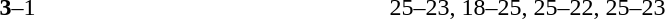<table>
<tr>
<th width=200></th>
<th width=80></th>
<th width=200></th>
<th width=220></th>
</tr>
<tr>
<td align=right><strong></strong></td>
<td align=center><strong>3</strong>–1</td>
<td></td>
<td>25–23, 18–25, 25–22, 25–23</td>
</tr>
</table>
